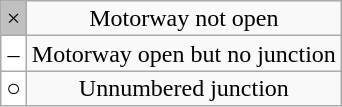<table class="wikitable" style="line-height:100%; text-align:center;">
<tr>
<td style="background:silver;">×</td>
<td>Motorway not open</td>
</tr>
<tr>
<td style="background:white;">–</td>
<td>Motorway open but no junction</td>
</tr>
<tr>
<td style="background:white;">○</td>
<td>Unnumbered junction</td>
</tr>
</table>
